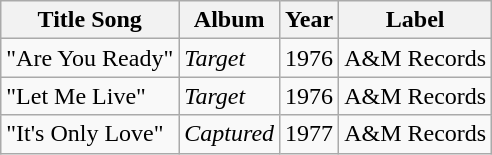<table class="wikitable">
<tr>
<th>Title Song</th>
<th>Album</th>
<th>Year</th>
<th>Label</th>
</tr>
<tr>
<td>"Are You Ready"</td>
<td><em>Target</em></td>
<td>1976</td>
<td>A&M Records</td>
</tr>
<tr>
<td>"Let Me Live"</td>
<td><em>Target</em></td>
<td>1976</td>
<td>A&M Records</td>
</tr>
<tr>
<td>"It's Only Love"</td>
<td><em>Captured</em></td>
<td>1977</td>
<td>A&M Records</td>
</tr>
</table>
